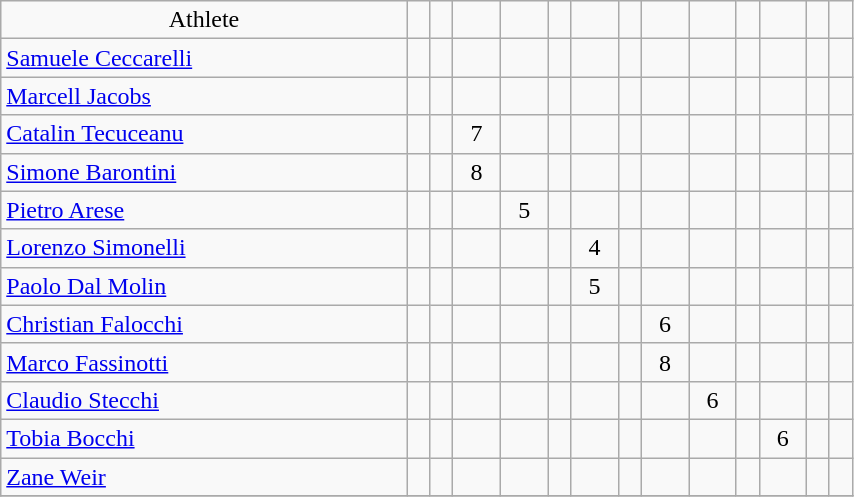<table class="wikitable" style="text-align: center; font-size:100%" width=45%">
<tr>
<td>Athlete</td>
<td></td>
<td></td>
<td></td>
<td></td>
<td></td>
<td></td>
<td></td>
<td></td>
<td></td>
<td></td>
<td></td>
<td></td>
<td></td>
</tr>
<tr>
<td align=left><a href='#'>Samuele Ceccarelli</a></td>
<td></td>
<td></td>
<td></td>
<td></td>
<td></td>
<td></td>
<td></td>
<td></td>
<td></td>
<td></td>
<td></td>
<td></td>
<td></td>
</tr>
<tr>
<td align=left><a href='#'>Marcell Jacobs</a></td>
<td></td>
<td></td>
<td></td>
<td></td>
<td></td>
<td></td>
<td></td>
<td></td>
<td></td>
<td></td>
<td></td>
<td></td>
<td></td>
</tr>
<tr>
<td align=left><a href='#'>Catalin Tecuceanu</a></td>
<td></td>
<td></td>
<td>7</td>
<td></td>
<td></td>
<td></td>
<td></td>
<td></td>
<td></td>
<td></td>
<td></td>
<td></td>
<td></td>
</tr>
<tr>
<td align=left><a href='#'>Simone Barontini</a></td>
<td></td>
<td></td>
<td>8</td>
<td></td>
<td></td>
<td></td>
<td></td>
<td></td>
<td></td>
<td></td>
<td></td>
<td></td>
<td></td>
</tr>
<tr>
<td align=left><a href='#'>Pietro Arese</a></td>
<td></td>
<td></td>
<td></td>
<td>5</td>
<td></td>
<td></td>
<td></td>
<td></td>
<td></td>
<td></td>
<td></td>
<td></td>
<td></td>
</tr>
<tr>
<td align=left><a href='#'>Lorenzo Simonelli</a></td>
<td></td>
<td></td>
<td></td>
<td></td>
<td></td>
<td>4</td>
<td></td>
<td></td>
<td></td>
<td></td>
<td></td>
<td></td>
<td></td>
</tr>
<tr>
<td align=left><a href='#'>Paolo Dal Molin</a></td>
<td></td>
<td></td>
<td></td>
<td></td>
<td></td>
<td>5</td>
<td></td>
<td></td>
<td></td>
<td></td>
<td></td>
<td></td>
<td></td>
</tr>
<tr>
<td align=left><a href='#'>Christian Falocchi</a></td>
<td></td>
<td></td>
<td></td>
<td></td>
<td></td>
<td></td>
<td></td>
<td>6</td>
<td></td>
<td></td>
<td></td>
<td></td>
<td></td>
</tr>
<tr>
<td align=left><a href='#'>Marco Fassinotti</a></td>
<td></td>
<td></td>
<td></td>
<td></td>
<td></td>
<td></td>
<td></td>
<td>8</td>
<td></td>
<td></td>
<td></td>
<td></td>
<td></td>
</tr>
<tr>
<td align=left><a href='#'>Claudio Stecchi</a></td>
<td></td>
<td></td>
<td></td>
<td></td>
<td></td>
<td></td>
<td></td>
<td></td>
<td>6</td>
<td></td>
<td></td>
<td></td>
<td></td>
</tr>
<tr>
<td align=left><a href='#'>Tobia Bocchi</a></td>
<td></td>
<td></td>
<td></td>
<td></td>
<td></td>
<td></td>
<td></td>
<td></td>
<td></td>
<td></td>
<td>6</td>
<td></td>
<td></td>
</tr>
<tr>
<td align=left><a href='#'>Zane Weir</a></td>
<td></td>
<td></td>
<td></td>
<td></td>
<td></td>
<td></td>
<td></td>
<td></td>
<td></td>
<td></td>
<td></td>
<td></td>
<td></td>
</tr>
<tr>
</tr>
</table>
